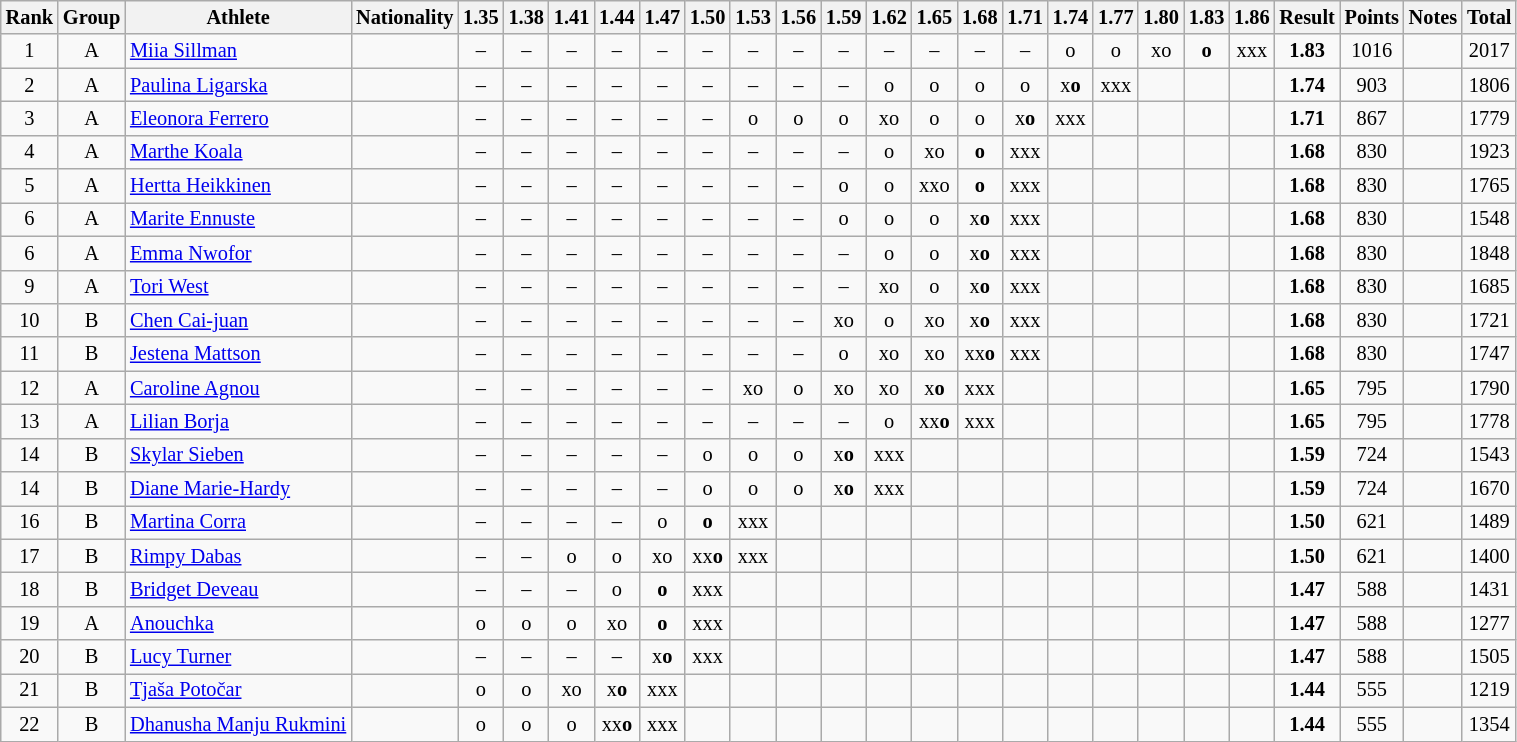<table class="wikitable sortable" style="text-align:center; font-size:85%">
<tr>
<th>Rank</th>
<th>Group</th>
<th>Athlete</th>
<th>Nationality</th>
<th>1.35</th>
<th>1.38</th>
<th>1.41</th>
<th>1.44</th>
<th>1.47</th>
<th>1.50</th>
<th>1.53</th>
<th>1.56</th>
<th>1.59</th>
<th>1.62</th>
<th>1.65</th>
<th>1.68</th>
<th>1.71</th>
<th>1.74</th>
<th>1.77</th>
<th>1.80</th>
<th>1.83</th>
<th>1.86</th>
<th>Result</th>
<th>Points</th>
<th>Notes</th>
<th>Total</th>
</tr>
<tr>
<td>1</td>
<td>A</td>
<td align=left><a href='#'>Miia Sillman</a></td>
<td align=left></td>
<td>–</td>
<td>–</td>
<td>–</td>
<td>–</td>
<td>–</td>
<td>–</td>
<td>–</td>
<td>–</td>
<td>–</td>
<td>–</td>
<td>–</td>
<td>–</td>
<td>–</td>
<td>o</td>
<td>o</td>
<td>xo</td>
<td><strong>o</strong></td>
<td>xxx</td>
<td><strong>1.83</strong></td>
<td>1016</td>
<td></td>
<td>2017</td>
</tr>
<tr>
<td>2</td>
<td>A</td>
<td align=left><a href='#'>Paulina Ligarska</a></td>
<td align=left></td>
<td>–</td>
<td>–</td>
<td>–</td>
<td>–</td>
<td>–</td>
<td>–</td>
<td>–</td>
<td>–</td>
<td>–</td>
<td>o</td>
<td>o</td>
<td>o</td>
<td>o</td>
<td>x<strong>o</strong></td>
<td>xxx</td>
<td></td>
<td></td>
<td></td>
<td><strong>1.74</strong></td>
<td>903</td>
<td></td>
<td>1806</td>
</tr>
<tr>
<td>3</td>
<td>A</td>
<td align=left><a href='#'>Eleonora Ferrero</a></td>
<td align=left></td>
<td>–</td>
<td>–</td>
<td>–</td>
<td>–</td>
<td>–</td>
<td>–</td>
<td>o</td>
<td>o</td>
<td>o</td>
<td>xo</td>
<td>o</td>
<td>o</td>
<td>x<strong>o</strong></td>
<td>xxx</td>
<td></td>
<td></td>
<td></td>
<td></td>
<td><strong>1.71</strong></td>
<td>867</td>
<td></td>
<td>1779</td>
</tr>
<tr>
<td>4</td>
<td>A</td>
<td align=left><a href='#'>Marthe Koala</a></td>
<td align=left></td>
<td>–</td>
<td>–</td>
<td>–</td>
<td>–</td>
<td>–</td>
<td>–</td>
<td>–</td>
<td>–</td>
<td>–</td>
<td>o</td>
<td>xo</td>
<td><strong>o</strong></td>
<td>xxx</td>
<td></td>
<td></td>
<td></td>
<td></td>
<td></td>
<td><strong>1.68</strong></td>
<td>830</td>
<td></td>
<td>1923</td>
</tr>
<tr>
<td>5</td>
<td>A</td>
<td align=left><a href='#'>Hertta Heikkinen</a></td>
<td align=left></td>
<td>–</td>
<td>–</td>
<td>–</td>
<td>–</td>
<td>–</td>
<td>–</td>
<td>–</td>
<td>–</td>
<td>o</td>
<td>o</td>
<td>xxo</td>
<td><strong>o</strong></td>
<td>xxx</td>
<td></td>
<td></td>
<td></td>
<td></td>
<td></td>
<td><strong>1.68</strong></td>
<td>830</td>
<td></td>
<td>1765</td>
</tr>
<tr>
<td>6</td>
<td>A</td>
<td align=left><a href='#'>Marite Ennuste</a></td>
<td align=left></td>
<td>–</td>
<td>–</td>
<td>–</td>
<td>–</td>
<td>–</td>
<td>–</td>
<td>–</td>
<td>–</td>
<td>o</td>
<td>o</td>
<td>o</td>
<td>x<strong>o</strong></td>
<td>xxx</td>
<td></td>
<td></td>
<td></td>
<td></td>
<td></td>
<td><strong>1.68</strong></td>
<td>830</td>
<td></td>
<td>1548</td>
</tr>
<tr>
<td>6</td>
<td>A</td>
<td align=left><a href='#'>Emma Nwofor</a></td>
<td align=left></td>
<td>–</td>
<td>–</td>
<td>–</td>
<td>–</td>
<td>–</td>
<td>–</td>
<td>–</td>
<td>–</td>
<td>–</td>
<td>o</td>
<td>o</td>
<td>x<strong>o</strong></td>
<td>xxx</td>
<td></td>
<td></td>
<td></td>
<td></td>
<td></td>
<td><strong>1.68</strong></td>
<td>830</td>
<td></td>
<td>1848</td>
</tr>
<tr>
<td>9</td>
<td>A</td>
<td align=left><a href='#'>Tori West</a></td>
<td align=left></td>
<td>–</td>
<td>–</td>
<td>–</td>
<td>–</td>
<td>–</td>
<td>–</td>
<td>–</td>
<td>–</td>
<td>–</td>
<td>xo</td>
<td>o</td>
<td>x<strong>o</strong></td>
<td>xxx</td>
<td></td>
<td></td>
<td></td>
<td></td>
<td></td>
<td><strong>1.68</strong></td>
<td>830</td>
<td></td>
<td>1685</td>
</tr>
<tr>
<td>10</td>
<td>B</td>
<td align=left><a href='#'>Chen Cai-juan</a></td>
<td align=left></td>
<td>–</td>
<td>–</td>
<td>–</td>
<td>–</td>
<td>–</td>
<td>–</td>
<td>–</td>
<td>–</td>
<td>xo</td>
<td>o</td>
<td>xo</td>
<td>x<strong>o</strong></td>
<td>xxx</td>
<td></td>
<td></td>
<td></td>
<td></td>
<td></td>
<td><strong>1.68</strong></td>
<td>830</td>
<td></td>
<td>1721</td>
</tr>
<tr>
<td>11</td>
<td>B</td>
<td align=left><a href='#'>Jestena Mattson</a></td>
<td align=left></td>
<td>–</td>
<td>–</td>
<td>–</td>
<td>–</td>
<td>–</td>
<td>–</td>
<td>–</td>
<td>–</td>
<td>o</td>
<td>xo</td>
<td>xo</td>
<td>xx<strong>o</strong></td>
<td>xxx</td>
<td></td>
<td></td>
<td></td>
<td></td>
<td></td>
<td><strong>1.68</strong></td>
<td>830</td>
<td></td>
<td>1747</td>
</tr>
<tr>
<td>12</td>
<td>A</td>
<td align=left><a href='#'>Caroline Agnou</a></td>
<td align=left></td>
<td>–</td>
<td>–</td>
<td>–</td>
<td>–</td>
<td>–</td>
<td>–</td>
<td>xo</td>
<td>o</td>
<td>xo</td>
<td>xo</td>
<td>x<strong>o</strong></td>
<td>xxx</td>
<td></td>
<td></td>
<td></td>
<td></td>
<td></td>
<td></td>
<td><strong>1.65</strong></td>
<td>795</td>
<td></td>
<td>1790</td>
</tr>
<tr>
<td>13</td>
<td>A</td>
<td align=left><a href='#'>Lilian Borja</a></td>
<td align=left></td>
<td>–</td>
<td>–</td>
<td>–</td>
<td>–</td>
<td>–</td>
<td>–</td>
<td>–</td>
<td>–</td>
<td>–</td>
<td>o</td>
<td>xx<strong>o</strong></td>
<td>xxx</td>
<td></td>
<td></td>
<td></td>
<td></td>
<td></td>
<td></td>
<td><strong>1.65</strong></td>
<td>795</td>
<td></td>
<td>1778</td>
</tr>
<tr>
<td>14</td>
<td>B</td>
<td align=left><a href='#'>Skylar Sieben</a></td>
<td align=left></td>
<td>–</td>
<td>–</td>
<td>–</td>
<td>–</td>
<td>–</td>
<td>o</td>
<td>o</td>
<td>o</td>
<td>x<strong>o</strong></td>
<td>xxx</td>
<td></td>
<td></td>
<td></td>
<td></td>
<td></td>
<td></td>
<td></td>
<td></td>
<td><strong>1.59</strong></td>
<td>724</td>
<td></td>
<td>1543</td>
</tr>
<tr>
<td>14</td>
<td>B</td>
<td align=left><a href='#'>Diane Marie-Hardy</a></td>
<td align=left></td>
<td>–</td>
<td>–</td>
<td>–</td>
<td>–</td>
<td>–</td>
<td>o</td>
<td>o</td>
<td>o</td>
<td>x<strong>o</strong></td>
<td>xxx</td>
<td></td>
<td></td>
<td></td>
<td></td>
<td></td>
<td></td>
<td></td>
<td></td>
<td><strong>1.59</strong></td>
<td>724</td>
<td></td>
<td>1670</td>
</tr>
<tr>
<td>16</td>
<td>B</td>
<td align=left><a href='#'>Martina Corra</a></td>
<td align=left></td>
<td>–</td>
<td>–</td>
<td>–</td>
<td>–</td>
<td>o</td>
<td><strong>o</strong></td>
<td>xxx</td>
<td></td>
<td></td>
<td></td>
<td></td>
<td></td>
<td></td>
<td></td>
<td></td>
<td></td>
<td></td>
<td></td>
<td><strong>1.50</strong></td>
<td>621</td>
<td></td>
<td>1489</td>
</tr>
<tr>
<td>17</td>
<td>B</td>
<td align=left><a href='#'>Rimpy Dabas</a></td>
<td align=left></td>
<td>–</td>
<td>–</td>
<td>o</td>
<td>o</td>
<td>xo</td>
<td>xx<strong>o</strong></td>
<td>xxx</td>
<td></td>
<td></td>
<td></td>
<td></td>
<td></td>
<td></td>
<td></td>
<td></td>
<td></td>
<td></td>
<td></td>
<td><strong>1.50</strong></td>
<td>621</td>
<td></td>
<td>1400</td>
</tr>
<tr>
<td>18</td>
<td>B</td>
<td align=left><a href='#'>Bridget Deveau</a></td>
<td align=left></td>
<td>–</td>
<td>–</td>
<td>–</td>
<td>o</td>
<td><strong>o</strong></td>
<td>xxx</td>
<td></td>
<td></td>
<td></td>
<td></td>
<td></td>
<td></td>
<td></td>
<td></td>
<td></td>
<td></td>
<td></td>
<td></td>
<td><strong>1.47</strong></td>
<td>588</td>
<td></td>
<td>1431</td>
</tr>
<tr>
<td>19</td>
<td>A</td>
<td align=left><a href='#'>Anouchka</a></td>
<td align=left></td>
<td>o</td>
<td>o</td>
<td>o</td>
<td>xo</td>
<td><strong>o</strong></td>
<td>xxx</td>
<td></td>
<td></td>
<td></td>
<td></td>
<td></td>
<td></td>
<td></td>
<td></td>
<td></td>
<td></td>
<td></td>
<td></td>
<td><strong>1.47</strong></td>
<td>588</td>
<td></td>
<td>1277</td>
</tr>
<tr>
<td>20</td>
<td>B</td>
<td align=left><a href='#'>Lucy Turner</a></td>
<td align=left></td>
<td>–</td>
<td>–</td>
<td>–</td>
<td>–</td>
<td>x<strong>o</strong></td>
<td>xxx</td>
<td></td>
<td></td>
<td></td>
<td></td>
<td></td>
<td></td>
<td></td>
<td></td>
<td></td>
<td></td>
<td></td>
<td></td>
<td><strong>1.47</strong></td>
<td>588</td>
<td></td>
<td>1505</td>
</tr>
<tr>
<td>21</td>
<td>B</td>
<td align=left><a href='#'>Tjaša Potočar</a></td>
<td align=left></td>
<td>o</td>
<td>o</td>
<td>xo</td>
<td>x<strong>o</strong></td>
<td>xxx</td>
<td></td>
<td></td>
<td></td>
<td></td>
<td></td>
<td></td>
<td></td>
<td></td>
<td></td>
<td></td>
<td></td>
<td></td>
<td></td>
<td><strong>1.44</strong></td>
<td>555</td>
<td></td>
<td>1219</td>
</tr>
<tr>
<td>22</td>
<td>B</td>
<td align=left><a href='#'>Dhanusha Manju Rukmini</a></td>
<td align=left></td>
<td>o</td>
<td>o</td>
<td>o</td>
<td>xx<strong>o</strong></td>
<td>xxx</td>
<td></td>
<td></td>
<td></td>
<td></td>
<td></td>
<td></td>
<td></td>
<td></td>
<td></td>
<td></td>
<td></td>
<td></td>
<td></td>
<td><strong>1.44</strong></td>
<td>555</td>
<td></td>
<td>1354</td>
</tr>
</table>
